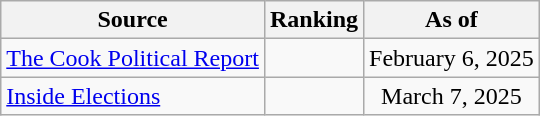<table class="wikitable" style="text-align:center">
<tr>
<th>Source</th>
<th>Ranking</th>
<th>As of</th>
</tr>
<tr>
<td align=left><a href='#'>The Cook Political Report</a></td>
<td></td>
<td>February 6, 2025</td>
</tr>
<tr>
<td align=left><a href='#'>Inside Elections</a></td>
<td></td>
<td>March 7, 2025</td>
</tr>
</table>
